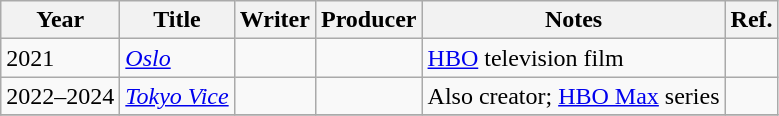<table class="wikitable">
<tr>
<th>Year</th>
<th>Title</th>
<th>Writer</th>
<th>Producer</th>
<th>Notes</th>
<th class="unsortable">Ref.</th>
</tr>
<tr>
<td>2021</td>
<td><em><a href='#'>Oslo</a></em></td>
<td></td>
<td></td>
<td><a href='#'>HBO</a> television film</td>
<td></td>
</tr>
<tr>
<td>2022–2024</td>
<td><em><a href='#'>Tokyo Vice</a></em></td>
<td></td>
<td></td>
<td>Also creator; <a href='#'>HBO Max</a> series</td>
<td></td>
</tr>
<tr>
</tr>
</table>
